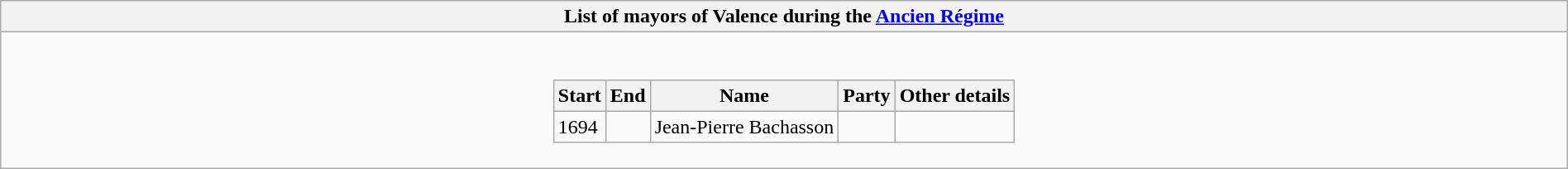<table class="wikitable collapsible collapsed" style="width: 100%" border="1">
<tr>
<th>List of mayors of Valence during the <a href='#'>Ancien Régime</a></th>
</tr>
<tr>
<td><br><table border="1" class="wikitable" style="margin:1em auto;">
<tr>
<th>Start</th>
<th>End</th>
<th>Name</th>
<th>Party</th>
<th>Other details</th>
</tr>
<tr>
<td>1694</td>
<td></td>
<td>Jean-Pierre Bachasson</td>
<td></td>
<td></td>
</tr>
</table>
</td>
</tr>
</table>
